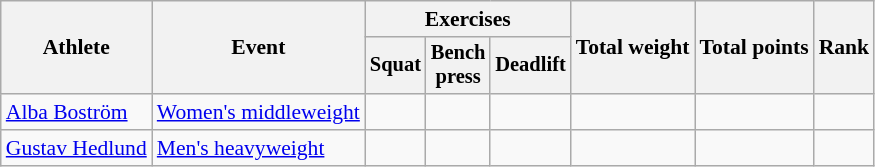<table class=wikitable style="font-size:90%">
<tr>
<th rowspan="2">Athlete</th>
<th rowspan="2">Event</th>
<th colspan="3">Exercises</th>
<th rowspan="2">Total weight</th>
<th rowspan="2">Total points</th>
<th rowspan="2">Rank</th>
</tr>
<tr style="font-size:95%">
<th>Squat</th>
<th>Bench<br>press</th>
<th>Deadlift</th>
</tr>
<tr align=center>
<td align=left><a href='#'>Alba Boström</a></td>
<td align=left><a href='#'>Women's middleweight</a></td>
<td></td>
<td></td>
<td></td>
<td></td>
<td></td>
<td></td>
</tr>
<tr align=center>
<td align=left><a href='#'>Gustav Hedlund</a></td>
<td align=left><a href='#'>Men's heavyweight</a></td>
<td></td>
<td></td>
<td></td>
<td></td>
<td></td>
<td></td>
</tr>
</table>
